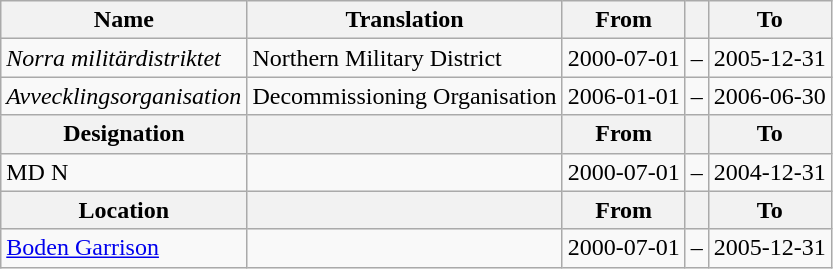<table class="wikitable">
<tr>
<th style="font-weight:bold;">Name</th>
<th style="font-weight:bold;">Translation</th>
<th style="text-align: center; font-weight:bold;">From</th>
<th></th>
<th style="text-align: center; font-weight:bold;">To</th>
</tr>
<tr>
<td style="font-style:italic;">Norra militärdistriktet</td>
<td>Northern Military District</td>
<td>2000-07-01</td>
<td>–</td>
<td>2005-12-31</td>
</tr>
<tr>
<td style="font-style:italic;">Avvecklingsorganisation</td>
<td>Decommissioning Organisation</td>
<td>2006-01-01</td>
<td>–</td>
<td>2006-06-30</td>
</tr>
<tr>
<th style="font-weight:bold;">Designation</th>
<th style="font-weight:bold;"></th>
<th style="text-align: center; font-weight:bold;">From</th>
<th></th>
<th style="text-align: center; font-weight:bold;">To</th>
</tr>
<tr>
<td>MD N</td>
<td></td>
<td style="text-align: center;">2000-07-01</td>
<td style="text-align: center;">–</td>
<td style="text-align: center;">2004-12-31</td>
</tr>
<tr>
<th style="font-weight:bold;">Location</th>
<th style="font-weight:bold;"></th>
<th style="text-align: center; font-weight:bold;">From</th>
<th></th>
<th style="text-align: center; font-weight:bold;">To</th>
</tr>
<tr>
<td><a href='#'>Boden Garrison</a></td>
<td></td>
<td style="text-align: center;">2000-07-01</td>
<td style="text-align: center;">–</td>
<td style="text-align: center;">2005-12-31</td>
</tr>
</table>
